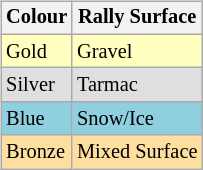<table border="0">
<tr>
<td><br><table class="wikitable" style="font-size: 85%">
<tr valign="top">
<th valign="middle"><strong>Colour</strong></th>
<th valign="middle"><strong>Rally Surface</strong></th>
</tr>
<tr>
<td style="background:#ffffbf;">Gold</td>
<td style="background:#ffffbf;">Gravel</td>
</tr>
<tr>
<td style="background:#dfdfdf;">Silver</td>
<td style="background:#dfdfdf;">Tarmac</td>
</tr>
<tr>
<td style="background:#8fcfdf;">Blue</td>
<td style="background:#8fcfdf;">Snow/Ice</td>
</tr>
<tr>
<td style="background:#ffdf9f;">Bronze</td>
<td style="background:#ffdf9f;">Mixed Surface</td>
</tr>
</table>
</td>
</tr>
</table>
